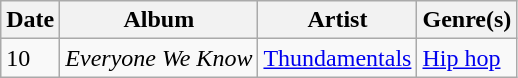<table class="wikitable">
<tr>
<th>Date</th>
<th>Album</th>
<th>Artist</th>
<th>Genre(s)</th>
</tr>
<tr>
<td>10</td>
<td><em>Everyone We Know</em></td>
<td><a href='#'>Thundamentals</a></td>
<td><a href='#'>Hip hop</a></td>
</tr>
</table>
